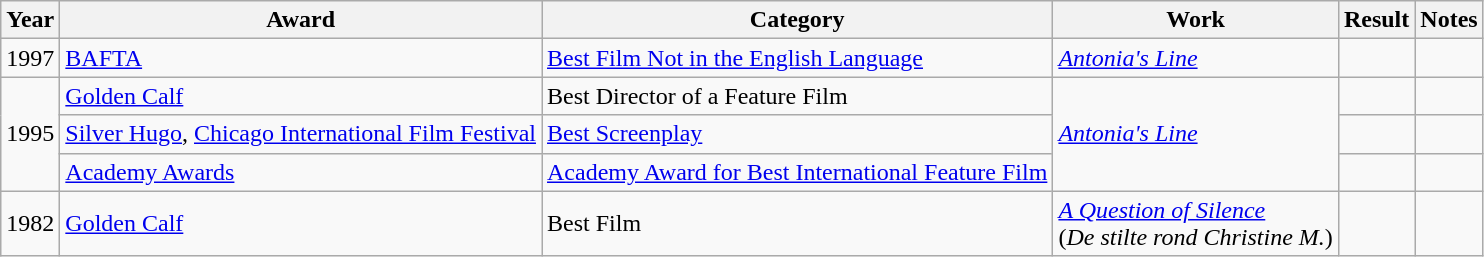<table class="wikitable">
<tr>
<th>Year</th>
<th>Award</th>
<th>Category</th>
<th>Work</th>
<th>Result</th>
<th>Notes</th>
</tr>
<tr>
<td>1997</td>
<td><a href='#'>BAFTA</a></td>
<td><a href='#'>Best Film Not in the English Language</a></td>
<td><em><a href='#'>Antonia's Line</a></em></td>
<td></td>
<td></td>
</tr>
<tr>
<td rowspan="3">1995</td>
<td><a href='#'>Golden Calf</a></td>
<td>Best Director of a Feature Film</td>
<td rowspan="3"><em><a href='#'>Antonia's Line</a></em></td>
<td></td>
<td></td>
</tr>
<tr>
<td><a href='#'>Silver Hugo</a>, <a href='#'>Chicago International Film Festival</a></td>
<td><a href='#'>Best Screenplay</a></td>
<td></td>
<td></td>
</tr>
<tr>
<td><a href='#'>Academy Awards</a></td>
<td><a href='#'>Academy Award for Best International Feature Film</a></td>
<td></td>
<td></td>
</tr>
<tr>
<td>1982</td>
<td><a href='#'>Golden Calf</a></td>
<td>Best Film</td>
<td><em><a href='#'>A Question of Silence</a></em><br>(<em>De stilte rond Christine M.</em>)</td>
<td></td>
<td></td>
</tr>
</table>
